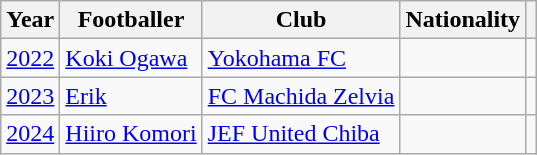<table class="wikitable plainrowheaders sortable">
<tr>
<th>Year</th>
<th>Footballer</th>
<th>Club</th>
<th>Nationality</th>
<th class="unsortable" scope="col"></th>
</tr>
<tr>
<td><a href='#'>2022</a></td>
<td><a href='#'>Koki Ogawa</a></td>
<td><a href='#'>Yokohama FC</a></td>
<td></td>
<td></td>
</tr>
<tr>
<td><a href='#'>2023</a></td>
<td><a href='#'>Erik</a></td>
<td><a href='#'>FC Machida Zelvia</a></td>
<td></td>
<td></td>
</tr>
<tr>
<td><a href='#'>2024</a></td>
<td><a href='#'>Hiiro Komori</a></td>
<td><a href='#'>JEF United Chiba</a></td>
<td></td>
<td></td>
</tr>
</table>
